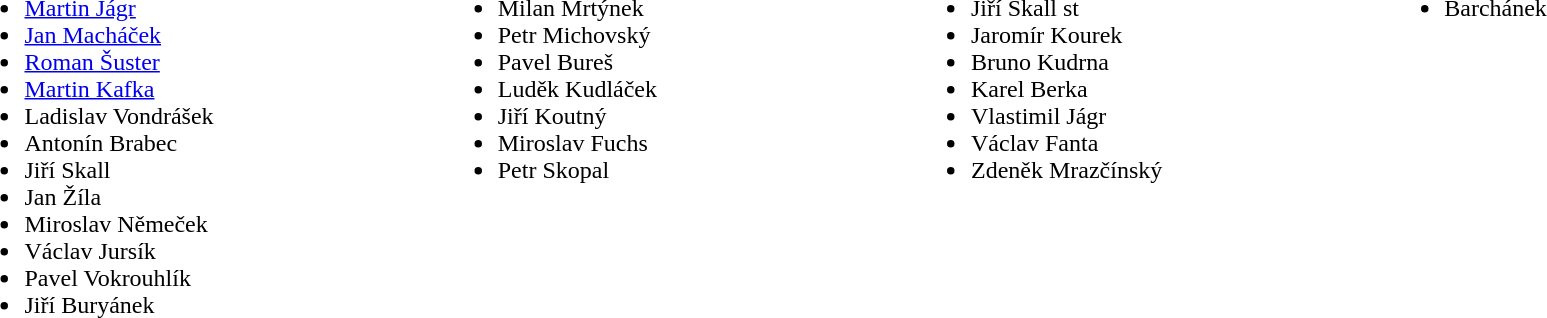<table style="width:100%;">
<tr>
<td style="width:25%; vertical-align:top;"><br><ul><li><a href='#'>Martin Jágr</a></li><li><a href='#'>Jan Macháček</a></li><li><a href='#'>Roman Šuster</a></li><li><a href='#'>Martin Kafka</a></li><li>Ladislav Vondrášek</li><li>Antonín Brabec</li><li>Jiří Skall</li><li>Jan Žíla</li><li>Miroslav Němeček</li><li>Václav Jursík</li><li>Pavel Vokrouhlík</li><li>Jiří Buryánek</li></ul></td>
<td style="width:25%; vertical-align:top;"><br><ul><li>Milan Mrtýnek</li><li>Petr Michovský</li><li>Pavel Bureš</li><li>Luděk Kudláček</li><li>Jiří Koutný</li><li>Miroslav Fuchs</li><li>Petr Skopal</li></ul></td>
<td style="width:25%; vertical-align:top;"><br><ul><li>Jiří Skall st</li><li>Jaromír Kourek</li><li>Bruno Kudrna</li><li>Karel Berka</li><li>Vlastimil Jágr</li><li>Václav Fanta</li><li>Zdeněk Mrazčínský</li></ul></td>
<td style="width:25%; vertical-align:top;"><br><ul><li>Barchánek</li></ul></td>
</tr>
</table>
